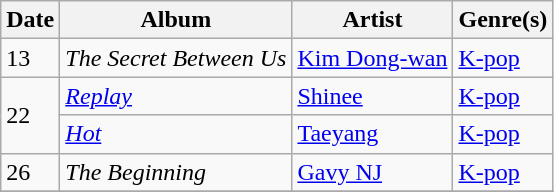<table class="wikitable" style="text-align: left;">
<tr>
<th>Date</th>
<th>Album</th>
<th>Artist</th>
<th>Genre(s)</th>
</tr>
<tr>
<td>13</td>
<td><em>The Secret Between Us</em></td>
<td><a href='#'>Kim Dong-wan</a></td>
<td><a href='#'>K-pop</a></td>
</tr>
<tr>
<td rowspan="2">22</td>
<td><a href='#'><em>Replay</em></a></td>
<td><a href='#'>Shinee</a></td>
<td><a href='#'>K-pop</a></td>
</tr>
<tr>
<td><a href='#'><em>Hot</em></a></td>
<td><a href='#'>Taeyang</a></td>
<td><a href='#'>K-pop</a></td>
</tr>
<tr>
<td>26</td>
<td><em>The Beginning</em></td>
<td><a href='#'>Gavy NJ</a></td>
<td><a href='#'>K-pop</a></td>
</tr>
<tr>
</tr>
</table>
